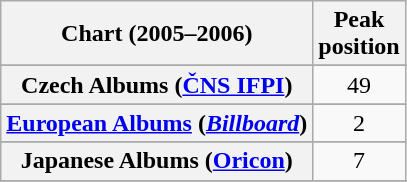<table class="wikitable sortable plainrowheaders" style="text-align:center">
<tr>
<th scope="col">Chart (2005–2006)</th>
<th scope="col">Peak<br>position</th>
</tr>
<tr>
</tr>
<tr>
</tr>
<tr>
</tr>
<tr>
</tr>
<tr>
</tr>
<tr>
<th scope="row">Czech Albums (<a href='#'>ČNS IFPI</a>)</th>
<td>49</td>
</tr>
<tr>
</tr>
<tr>
</tr>
<tr>
<th scope="row"><a href='#'>European Albums</a> (<em><a href='#'>Billboard</a></em>)</th>
<td>2</td>
</tr>
<tr>
</tr>
<tr>
</tr>
<tr>
</tr>
<tr>
</tr>
<tr>
</tr>
<tr>
<th scope="row">Japanese Albums (<a href='#'>Oricon</a>)</th>
<td>7</td>
</tr>
<tr>
</tr>
<tr>
</tr>
<tr>
</tr>
<tr>
</tr>
<tr>
</tr>
<tr>
</tr>
<tr>
</tr>
<tr>
</tr>
<tr>
</tr>
</table>
